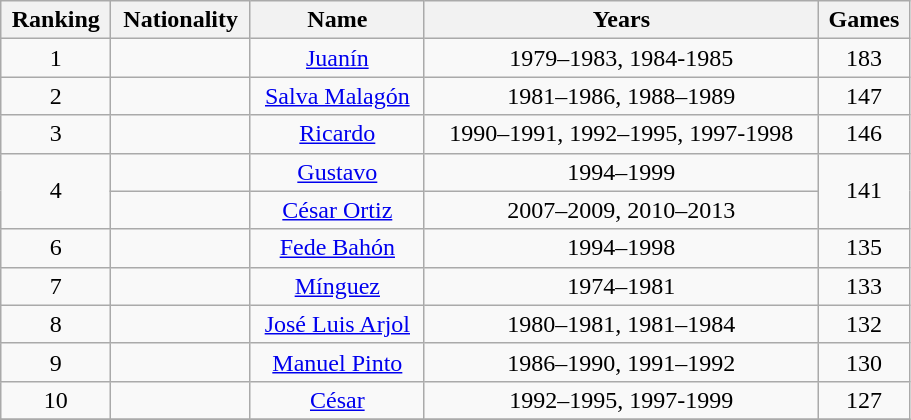<table class="wikitable sortable" style=text-align:center;width:48%>
<tr>
<th>Ranking</th>
<th>Nationality</th>
<th>Name</th>
<th>Years</th>
<th>Games</th>
</tr>
<tr>
<td>1</td>
<td align="left"></td>
<td><a href='#'>Juanín</a></td>
<td>1979–1983, 1984-1985</td>
<td>183</td>
</tr>
<tr>
<td>2</td>
<td align="left"></td>
<td><a href='#'>Salva Malagón</a></td>
<td>1981–1986, 1988–1989</td>
<td>147</td>
</tr>
<tr>
<td>3</td>
<td align="left"></td>
<td><a href='#'>Ricardo</a></td>
<td>1990–1991, 1992–1995, 1997-1998</td>
<td>146</td>
</tr>
<tr>
<td rowspan=2>4</td>
<td align="left"></td>
<td><a href='#'>Gustavo</a></td>
<td>1994–1999</td>
<td rowspan=2>141</td>
</tr>
<tr>
<td align="left"></td>
<td><a href='#'>César Ortiz</a></td>
<td>2007–2009, 2010–2013</td>
</tr>
<tr>
<td>6</td>
<td align="left"></td>
<td><a href='#'>Fede Bahón</a></td>
<td>1994–1998</td>
<td>135</td>
</tr>
<tr>
<td>7</td>
<td align="left"></td>
<td><a href='#'>Mínguez</a></td>
<td>1974–1981</td>
<td>133</td>
</tr>
<tr>
<td>8</td>
<td align="left"></td>
<td><a href='#'>José Luis Arjol</a></td>
<td>1980–1981, 1981–1984</td>
<td>132</td>
</tr>
<tr>
<td>9</td>
<td align="left"></td>
<td><a href='#'>Manuel Pinto</a></td>
<td>1986–1990, 1991–1992</td>
<td>130</td>
</tr>
<tr>
<td>10</td>
<td align="left"></td>
<td><a href='#'>César</a></td>
<td>1992–1995, 1997-1999</td>
<td>127</td>
</tr>
<tr>
</tr>
</table>
